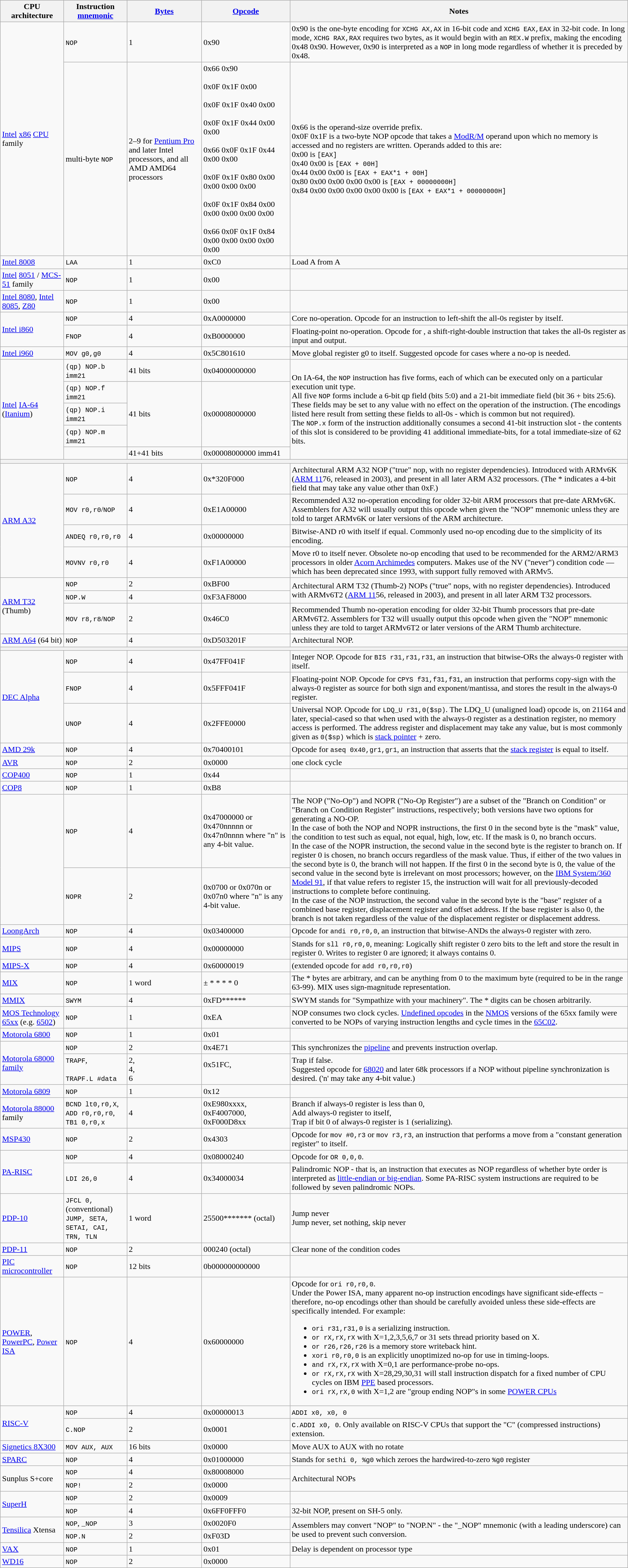<table class="wikitable  sticky-header" border="1">
<tr>
<th>CPU architecture</th>
<th>Instruction <a href='#'>mnemonic</a></th>
<th><a href='#'>Bytes</a></th>
<th><a href='#'>Opcode</a></th>
<th>Notes</th>
</tr>
<tr>
<td rowspan=2><a href='#'>Intel</a> <a href='#'>x86</a> <a href='#'>CPU</a> family</td>
<td><code>NOP</code></td>
<td>1</td>
<td>0x90</td>
<td>0x90 is the one-byte encoding for <code>XCHG AX,AX</code> in 16-bit code and <code>XCHG EAX,EAX</code> in 32-bit code. In long mode, <code>XCHG RAX,RAX</code> requires two bytes, as it would begin with an <code>REX.W</code> prefix, making the encoding 0x48 0x90.  However, 0x90 is interpreted as a <code>NOP</code> in long mode regardless of whether it is preceded by 0x48.</td>
</tr>
<tr>
<td>multi-byte <code>NOP</code></td>
<td>2–9 for <a href='#'>Pentium Pro</a> and later Intel processors, and all AMD AMD64 processors</td>
<td>0x66 0x90<br><br>0x0F 0x1F 0x00<br><br>0x0F 0x1F 0x40 0x00<br><br>0x0F 0x1F 0x44 0x00 0x00<br><br>0x66 0x0F 0x1F 0x44 0x00 0x00<br><br>0x0F 0x1F 0x80 0x00 0x00 0x00 0x00<br><br>0x0F 0x1F 0x84 0x00 0x00 0x00 0x00 0x00<br><br>0x66 0x0F 0x1F 0x84 0x00 0x00 0x00 0x00 0x00</td>
<td>0x66 is the operand-size override prefix.<br>0x0F 0x1F is a two-byte NOP opcode that takes a <a href='#'>ModR/M</a> operand upon which no memory is accessed and no registers are written. Operands added to this are:<br>0x00 is <code>[EAX]</code><br>0x40 0x00 is <code>[EAX + 00H]</code><br>0x44 0x00 0x00 is <code>[EAX + EAX*1 + 00H]</code><br>0x80 0x00 0x00 0x00 0x00 is <code>[EAX + 00000000H]</code><br>0x84 0x00 0x00 0x00 0x00 0x00 is <code>[EAX + EAX*1 + 00000000H]</code></td>
</tr>
<tr>
<td><a href='#'>Intel 8008</a></td>
<td><code>LAA</code></td>
<td>1</td>
<td>0xC0</td>
<td>Load A from A</td>
</tr>
<tr>
<td><a href='#'>Intel</a> <a href='#'>8051</a> / <a href='#'>MCS-51</a> family</td>
<td><code>NOP</code></td>
<td>1</td>
<td>0x00</td>
<td></td>
</tr>
<tr>
<td><a href='#'>Intel 8080</a>, <a href='#'>Intel 8085</a>, <a href='#'>Z80</a></td>
<td><code>NOP</code></td>
<td>1</td>
<td>0x00</td>
<td></td>
</tr>
<tr>
<td rowspan=2><a href='#'>Intel i860</a></td>
<td><code>NOP</code></td>
<td>4</td>
<td>0xA0000000</td>
<td>Core no-operation. Opcode for  an instruction to left-shift the all-0s register by itself.</td>
</tr>
<tr>
<td><code>FNOP</code></td>
<td>4</td>
<td>0xB0000000</td>
<td>Floating-point no-operation. Opcode for , a shift-right-double instruction that takes the all-0s register as input and output.</td>
</tr>
<tr>
<td><a href='#'>Intel i960</a></td>
<td><code>MOV g0,g0</code></td>
<td>4</td>
<td>0x5C801610</td>
<td>Move global register g0 to itself. Suggested opcode for cases where a no-op is needed.</td>
</tr>
<tr>
<td rowspan=5><a href='#'>Intel</a> <a href='#'>IA-64</a> (<a href='#'>Itanium</a>)</td>
<td><code>(qp) NOP.b imm21</code></td>
<td>41 bits</td>
<td>0x04000000000</td>
<td rowspan=5>On IA-64, the <code>NOP</code> instruction has five forms, each of which can be executed only on a particular execution unit type.<br>All five <code>NOP</code> forms include a 6-bit qp field (bits 5:0) and a 21-bit immediate field (bit 36 + bits 25:6). These fields may be set to any value with no effect on the operation of the instruction. (The encodings listed here result from setting these fields to all-0s - which is common but not required).<br>The <code>NOP.x</code> form of the instruction additionally consumes a second 41-bit instruction slot - the contents of this slot is considered to be providing 41 additional immediate-bits, for a total immediate-size of 62 bits.</td>
</tr>
<tr>
<td><code>(qp) NOP.f imm21</code></td>
<td rowspan=3>41 bits</td>
<td rowspan=3>0x00008000000</td>
</tr>
<tr>
<td><code>(qp) NOP.i imm21</code></td>
</tr>
<tr>
<td><code>(qp) NOP.m imm21</code></td>
</tr>
<tr>
<td></td>
<td>41+41 bits</td>
<td>0x00008000000 imm41</td>
</tr>
<tr>
<th colspan=5></th>
</tr>
<tr>
<td rowspan=4><a href='#'>ARM A32</a></td>
<td><code>NOP</code></td>
<td>4</td>
<td>0x*320F000</td>
<td>Architectural ARM A32 NOP ("true" nop, with no register dependencies). Introduced with ARMv6K (<a href='#'>ARM 11</a>76, released in 2003), and present in all later ARM A32 processors. (The * indicates a 4-bit field that may take any value other than 0xF.)</td>
</tr>
<tr>
<td><code>MOV r0,r0</code>/<code>NOP</code></td>
<td>4</td>
<td>0xE1A00000</td>
<td>Recommended A32 no-operation encoding for older 32-bit ARM processors that pre-date ARMv6K. Assemblers for A32 will usually output this opcode when given the "NOP" mnemonic unless they are told to target ARMv6K or later versions of the ARM architecture.</td>
</tr>
<tr>
<td><code>ANDEQ r0,r0,r0</code></td>
<td>4</td>
<td>0x00000000</td>
<td>Bitwise-AND r0 with itself if equal. Commonly used no-op encoding due to the simplicity of its encoding.</td>
</tr>
<tr>
<td><code>MOVNV r0,r0</code></td>
<td>4</td>
<td>0xF1A00000</td>
<td>Move r0 to itself never. Obsolete no-op encoding that used to be recommended for the ARM2/ARM3 processors in older <a href='#'>Acorn Archimedes</a> computers. Makes use of the NV ("never") condition code — which has been deprecated since 1993, with support fully removed with ARMv5.</td>
</tr>
<tr>
<td rowspan=3><a href='#'>ARM T32</a> (Thumb)</td>
<td><code>NOP</code></td>
<td>2</td>
<td>0xBF00</td>
<td rowspan=2>Architectural ARM T32 (Thumb-2) NOPs ("true" nops, with no register dependencies). Introduced with ARMv6T2 (<a href='#'>ARM 11</a>56, released in 2003), and present in all later ARM T32 processors.</td>
</tr>
<tr>
<td><code>NOP.W</code></td>
<td>4</td>
<td>0xF3AF8000</td>
</tr>
<tr>
<td><code>MOV r8,r8</code>/<code>NOP</code></td>
<td>2</td>
<td>0x46C0</td>
<td>Recommended Thumb no-operation encoding for older 32-bit Thumb processors that pre-date ARMv6T2. Assemblers for T32 will usually output this opcode when given the "NOP" mnemonic unless they are told to target ARMv6T2 or later versions of the ARM Thumb architecture.</td>
</tr>
<tr>
<td><a href='#'>ARM A64</a> (64 bit)</td>
<td><code>NOP</code></td>
<td>4</td>
<td>0xD503201F</td>
<td>Architectural NOP.</td>
</tr>
<tr>
<th colspan=5></th>
</tr>
<tr>
<td rowspan=3><a href='#'>DEC Alpha</a></td>
<td><code>NOP</code></td>
<td>4</td>
<td>0x47FF041F</td>
<td>Integer NOP. Opcode for <code>BIS r31,r31,r31</code>, an instruction that bitwise-ORs the always-0 register with itself.</td>
</tr>
<tr>
<td><code>FNOP</code></td>
<td>4</td>
<td>0x5FFF041F</td>
<td>Floating-point NOP. Opcode for <code>CPYS f31,f31,f31</code>, an instruction that performs copy-sign with the always-0 register as source for both sign and exponent/mantissa, and stores the result in the always-0 register.</td>
</tr>
<tr>
<td><code>UNOP</code></td>
<td>4</td>
<td>0x2FFE0000</td>
<td>Universal NOP. Opcode for <code>LDQ_U r31,0($sp)</code>. The LDQ_U (unaligned load) opcode is, on 21164 and later, special-cased so that when used with the always-0 register as a destination register, no memory access is performed. The address register and displacement may take any value, but is most commonly given as <code>0($sp)</code> which is <a href='#'>stack pointer</a> + zero.</td>
</tr>
<tr>
<td><a href='#'>AMD 29k</a></td>
<td><code>NOP</code></td>
<td>4</td>
<td>0x70400101</td>
<td>Opcode for <code>aseq 0x40,gr1,gr1</code>, an instruction that asserts that the <a href='#'>stack register</a> is equal to itself.</td>
</tr>
<tr>
<td><a href='#'>AVR</a></td>
<td><code>NOP</code></td>
<td>2</td>
<td>0x0000</td>
<td>one clock cycle</td>
</tr>
<tr>
<td><a href='#'>COP400</a></td>
<td><code>NOP</code></td>
<td>1</td>
<td>0x44</td>
<td></td>
</tr>
<tr>
<td><a href='#'>COP8</a></td>
<td><code>NOP</code></td>
<td>1</td>
<td>0xB8</td>
<td></td>
</tr>
<tr>
<td rowspan=2>    </td>
<td><code>NOP</code></td>
<td>4</td>
<td>0x47000000 or 0x470nnnnn or 0x47n0nnnn where "n" is any 4-bit value.</td>
<td rowspan=2>The NOP ("No-Op") and NOPR ("No-Op Register") are a subset of the "Branch on Condition" or "Branch on Condition Register" instructions, respectively; both versions have two options for generating a NO-OP.<br>In the case of both the NOP and NOPR instructions, the first 0 in the second byte is the "mask" value, the condition to test such as equal, not equal, high, low, etc. If the mask is 0, no branch occurs.<br>In the case of the NOPR instruction, the second value in the second byte is the register to branch on. If register 0 is chosen, no branch occurs regardless of the mask value. Thus, if either of the two values in the second byte is 0, the branch will not happen. If the first 0 in the second byte is 0, the value of the second value in the second byte is irrelevant on most processors; however, on the <a href='#'>IBM System/360 Model 91</a>, if that value refers to register 15, the instruction will wait for all previously-decoded instructions to complete before continuing.<br>In the case of the NOP instruction, the second value in the second byte is the "base" register of a combined base register, displacement register and offset address. If the base register is also 0, the branch is not taken regardless of the value of the displacement register or displacement address.</td>
</tr>
<tr>
<td><code>NOPR</code></td>
<td>2</td>
<td>0x0700 or 0x070n or 0x07n0 where "n" is any 4-bit value.</td>
</tr>
<tr>
<td><a href='#'>LoongArch</a></td>
<td><code>NOP</code></td>
<td>4</td>
<td>0x03400000</td>
<td>Opcode for <code>andi r0,r0,0</code>, an instruction that bitwise-ANDs the always-0 register with zero.</td>
</tr>
<tr>
<td><a href='#'>MIPS</a></td>
<td><code>NOP</code></td>
<td>4</td>
<td>0x00000000</td>
<td>Stands for <code>sll r0,r0,0</code>, meaning: Logically shift register 0 zero bits to the left and store the result in register 0. Writes to register 0 are ignored; it always contains 0.</td>
</tr>
<tr>
<td><a href='#'>MIPS-X</a></td>
<td><code>NOP</code></td>
<td>4</td>
<td>0x60000019</td>
<td>(extended opcode for <code>add r0,r0,r0</code>)</td>
</tr>
<tr>
<td><a href='#'>MIX</a></td>
<td><code>NOP</code></td>
<td>1 word</td>
<td>± * * * * 0</td>
<td>The * bytes are arbitrary, and can be anything from 0 to the maximum byte (required to be in the range 63-99). MIX uses sign-magnitude representation.</td>
</tr>
<tr>
<td><a href='#'>MMIX</a></td>
<td><code>SWYM</code></td>
<td>4</td>
<td>0xFD******</td>
<td>SWYM stands for "Sympathize with your machinery". The * digits can be chosen arbitrarily.</td>
</tr>
<tr>
<td><a href='#'>MOS Technology 65xx</a> (e.g. <a href='#'>6502</a>)</td>
<td><code>NOP</code></td>
<td>1</td>
<td>0xEA</td>
<td>NOP consumes two clock cycles. <a href='#'>Undefined opcodes</a> in the <a href='#'>NMOS</a> versions of the 65xx family were converted to be NOPs of varying instruction lengths and cycle times in the <a href='#'>65C02</a>.</td>
</tr>
<tr>
<td><a href='#'>Motorola 6800</a></td>
<td><code>NOP</code></td>
<td>1</td>
<td>0x01</td>
<td></td>
</tr>
<tr>
<td rowspan=2><a href='#'>Motorola 68000 family</a></td>
<td><code>NOP</code></td>
<td>2</td>
<td>0x4E71</td>
<td>This synchronizes the <a href='#'>pipeline</a> and prevents instruction overlap.</td>
</tr>
<tr>
<td><code>TRAPF</code>,<br><br><code>TRAPF.L #data</code></td>
<td>2,<br>4,<br>6</td>
<td>0x51FC,<br><br></td>
<td>Trap if false.<br>Suggested opcode for <a href='#'>68020</a> and later 68k processors if a NOP without pipeline synchronization is desired. ('n' may take any 4-bit value.)</td>
</tr>
<tr>
<td><a href='#'>Motorola 6809</a></td>
<td><code>NOP</code></td>
<td>1</td>
<td>0x12</td>
<td></td>
</tr>
<tr>
<td><a href='#'>Motorola 88000</a> family</td>
<td><code>BCND lt0,r0,X</code>,<br><code>ADD r0,r0,r0</code>,<br><code>TB1 0,r0,x</code></td>
<td>4</td>
<td>0xE980xxxx,<br>0xF4007000,<br>0xF000D8xx</td>
<td>Branch if always-0 register is less than 0,<br>Add always-0 register to itself,<br>Trap if bit 0 of always-0 register is 1 (serializing).</td>
</tr>
<tr>
<td><a href='#'>MSP430</a></td>
<td><code>NOP</code></td>
<td>2</td>
<td>0x4303</td>
<td>Opcode for <code>mov #0,r3</code> or <code>mov r3,r3</code>, an instruction that performs a move from a "constant generation register" to itself.</td>
</tr>
<tr>
<td rowspan=2><a href='#'>PA-RISC</a></td>
<td><code>NOP</code></td>
<td>4</td>
<td>0x08000240</td>
<td>Opcode for <code>OR 0,0,0</code>.</td>
</tr>
<tr>
<td><code>LDI 26,0</code></td>
<td>4</td>
<td>0x34000034</td>
<td>Palindromic NOP - that is, an instruction that executes as NOP regardless of whether byte order is interpreted as <a href='#'>little-endian or big-endian</a>. Some PA-RISC system instructions are required to be followed by seven palindromic NOPs.</td>
</tr>
<tr>
<td><a href='#'>PDP-10</a></td>
<td><code>JFCL 0,</code> (conventional)<br><code>JUMP, SETA, SETAI, CAI, TRN, TLN</code></td>
<td>1 word</td>
<td>25500******* (octal)</td>
<td>Jump never<br>Jump never, set nothing, skip never</td>
</tr>
<tr>
<td><a href='#'>PDP-11</a></td>
<td><code>NOP</code></td>
<td>2</td>
<td>000240 (octal)</td>
<td>Clear none of the condition codes</td>
</tr>
<tr>
<td><a href='#'>PIC microcontroller</a></td>
<td><code>NOP</code></td>
<td>12 bits</td>
<td>0b000000000000</td>
<td></td>
</tr>
<tr>
<td><a href='#'>POWER</a>, <a href='#'>PowerPC</a>, <a href='#'>Power ISA</a></td>
<td><code>NOP</code></td>
<td>4</td>
<td>0x60000000</td>
<td>Opcode for <code>ori r0,r0,0</code>.<br>Under the Power ISA, many apparent no-op instruction encodings have significant side-effects − therefore, no-op encodings other than  should be carefully avoided unless these side-effects are specifically intended. For example:<ul><li><code>ori r31,r31,0</code> is a serializing instruction.</li><li><code>or rX,rX,rX</code> with X=1,2,3,5,6,7 or 31 sets thread priority based on X.</li><li><code>or r26,r26,r26</code> is a memory store writeback hint.</li><li><code>xori r0,r0,0</code> is an explicitly unoptimized no-op for use in timing-loops.</li><li><code>and rX,rX,rX</code> with X=0,1 are performance-probe no-ops.</li><li><code>or rX,rX,rX</code> with X=28,29,30,31 will stall instruction dispatch for a fixed number of CPU cycles on IBM <a href='#'>PPE</a> based processors.</li><li><code> ori rX,rX,0</code> with X=1,2 are "group ending NOP"s in some <a href='#'>POWER CPUs</a></li></ul></td>
</tr>
<tr>
<td rowspan=2><a href='#'>RISC-V</a></td>
<td><code>NOP</code></td>
<td>4</td>
<td>0x00000013</td>
<td><code>ADDI x0, x0, 0</code></td>
</tr>
<tr>
<td><code>C.NOP</code></td>
<td>2</td>
<td>0x0001</td>
<td><code>C.ADDI x0, 0</code>. Only available on RISC-V CPUs that support the "C" (compressed instructions) extension.</td>
</tr>
<tr>
<td><a href='#'>Signetics 8X300</a></td>
<td><code>MOV AUX, AUX</code></td>
<td>16 bits</td>
<td>0x0000</td>
<td>Move AUX to AUX with no rotate</td>
</tr>
<tr>
<td><a href='#'>SPARC</a></td>
<td><code>NOP</code></td>
<td>4</td>
<td>0x01000000</td>
<td>Stands for <code>sethi 0, %g0</code> which zeroes the hardwired-to-zero <code>%g0</code> register</td>
</tr>
<tr>
<td rowspan=2>Sunplus S+core</td>
<td><code>NOP</code></td>
<td>4</td>
<td>0x80008000</td>
<td rowspan=2>Architectural NOPs</td>
</tr>
<tr>
<td><code>NOP!</code></td>
<td>2</td>
<td>0x0000</td>
</tr>
<tr>
<td rowspan=2><a href='#'>SuperH</a></td>
<td><code>NOP</code></td>
<td>2</td>
<td>0x0009</td>
<td></td>
</tr>
<tr>
<td><code>NOP</code></td>
<td>4</td>
<td>0x6FF0FFF0</td>
<td>32-bit NOP, present on SH-5 only.</td>
</tr>
<tr>
<td rowspan=2><a href='#'>Tensilica</a> Xtensa</td>
<td><code>NOP</code>, <code>_NOP</code></td>
<td>3</td>
<td>0x0020F0</td>
<td rowspan=2>Assemblers may convert "NOP" to "NOP.N" - the "_NOP" mnemonic (with a leading underscore) can be used to prevent such conversion.</td>
</tr>
<tr>
<td><code>NOP.N</code></td>
<td>2</td>
<td>0xF03D</td>
</tr>
<tr>
<td><a href='#'>VAX</a></td>
<td><code>NOP</code></td>
<td>1</td>
<td>0x01</td>
<td>Delay is dependent on processor type</td>
</tr>
<tr>
<td><a href='#'>WD16</a></td>
<td><code>NOP</code></td>
<td>2</td>
<td>0x0000</td>
<td></td>
</tr>
</table>
